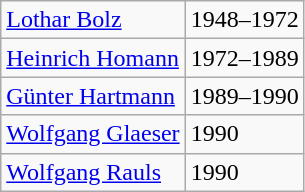<table class=wikitable>
<tr>
<td><a href='#'>Lothar Bolz</a></td>
<td>1948–1972</td>
</tr>
<tr>
<td><a href='#'>Heinrich Homann</a></td>
<td>1972–1989</td>
</tr>
<tr>
<td><a href='#'>Günter Hartmann</a></td>
<td>1989–1990</td>
</tr>
<tr>
<td><a href='#'>Wolfgang Glaeser</a></td>
<td>1990</td>
</tr>
<tr>
<td><a href='#'>Wolfgang Rauls</a></td>
<td>1990</td>
</tr>
</table>
